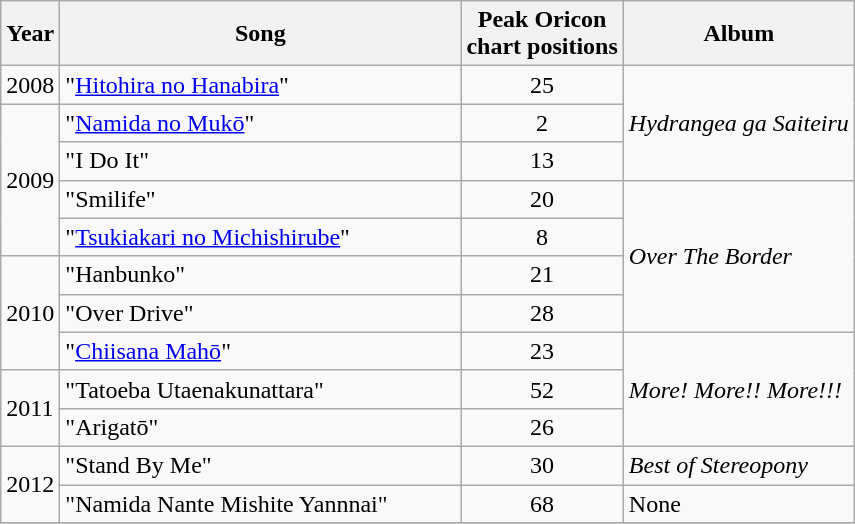<table class="wikitable" border="1">
<tr>
<th rowspan="1">Year</th>
<th rowspan="1" width="260">Song</th>
<th colspan="1">Peak Oricon<br> chart positions</th>
<th rowspan="1">Album</th>
</tr>
<tr>
<td>2008</td>
<td align="left">"<a href='#'>Hitohira no Hanabira</a>"</td>
<td align="center">25</td>
<td rowspan="3"><em>Hydrangea ga Saiteiru</em></td>
</tr>
<tr>
<td rowspan="4">2009</td>
<td align="left">"<a href='#'>Namida no Mukō</a>"</td>
<td align="center">2</td>
</tr>
<tr>
<td align="left">"I Do It"</td>
<td align="center">13</td>
</tr>
<tr>
<td align="left">"Smilife"</td>
<td align="center">20</td>
<td rowspan="4"><em>Over The Border</em></td>
</tr>
<tr>
<td align="left">"<a href='#'>Tsukiakari no Michishirube</a>"</td>
<td align="center">8</td>
</tr>
<tr>
<td rowspan="3">2010</td>
<td align="left">"Hanbunko"</td>
<td align="center">21</td>
</tr>
<tr>
<td align="left">"Over Drive"</td>
<td align="center">28</td>
</tr>
<tr>
<td align="left">"<a href='#'>Chiisana Mahō</a>"</td>
<td align="center">23</td>
<td rowspan="3"><em>More! More!! More!!!</em></td>
</tr>
<tr>
<td rowspan="2">2011</td>
<td align="left">"Tatoeba Utaenakunattara"</td>
<td align="center">52</td>
</tr>
<tr>
<td align="left">"Arigatō"</td>
<td align="center">26</td>
</tr>
<tr>
<td rowspan="2">2012</td>
<td align="left">"Stand By Me"</td>
<td align="center">30</td>
<td><em>Best of Stereopony</em></td>
</tr>
<tr>
<td align="left">"Namida Nante Mishite Yannnai"</td>
<td align="center">68</td>
<td>None</td>
</tr>
<tr>
</tr>
</table>
